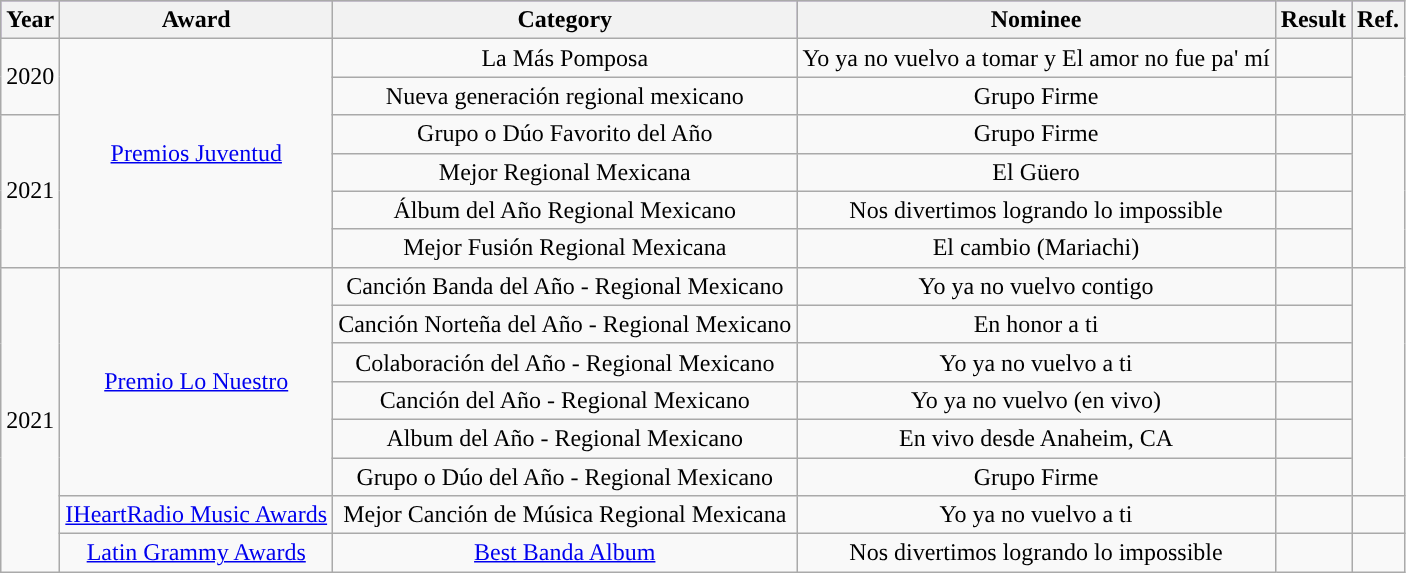<table class="wikitable plainrowheaders" style="text-align:center;">
<tr style="background:#96c;">
<th scope="col">Year</th>
<th scope="col">Award</th>
<th scope="col">Category</th>
<th scope="col">Nominee</th>
<th scope="col">Result</th>
<th scope="col">Ref.</th>
</tr>
<tr>
<td rowspan="2">2020</td>
<td rowspan="6"><a href='#'>Premios Juventud</a></td>
<td>La Más Pomposa</td>
<td>Yo ya no vuelvo a tomar y El amor no fue pa' mí</td>
<td></td>
<td rowspan="2"></td>
</tr>
<tr>
<td>Nueva generación regional mexicano</td>
<td>Grupo Firme</td>
<td></td>
</tr>
<tr>
<td rowspan="4">2021</td>
<td>Grupo o Dúo Favorito del Año</td>
<td>Grupo Firme</td>
<td></td>
<td rowspan="4"></td>
</tr>
<tr>
<td>Mejor  Regional Mexicana</td>
<td>El Güero</td>
<td></td>
</tr>
<tr>
<td>Álbum del Año Regional Mexicano</td>
<td>Nos divertimos logrando lo impossible</td>
<td></td>
</tr>
<tr>
<td>Mejor Fusión Regional Mexicana</td>
<td>El cambio (Mariachi)</td>
<td></td>
</tr>
<tr>
<td rowspan="8">2021</td>
<td rowspan="6"><a href='#'>Premio Lo Nuestro</a></td>
<td>Canción Banda del Año - Regional Mexicano</td>
<td>Yo ya no vuelvo contigo</td>
<td></td>
<td rowspan="6"></td>
</tr>
<tr>
<td>Canción Norteña del Año - Regional Mexicano</td>
<td>En honor a ti</td>
<td></td>
</tr>
<tr>
<td>Colaboración del Año - Regional Mexicano</td>
<td>Yo ya no vuelvo a ti</td>
<td></td>
</tr>
<tr>
<td>Canción del Año - Regional Mexicano</td>
<td>Yo ya no vuelvo (en vivo)</td>
<td></td>
</tr>
<tr>
<td>Album del Año - Regional Mexicano</td>
<td>En vivo desde Anaheim, CA</td>
<td></td>
</tr>
<tr>
<td>Grupo o Dúo del Año - Regional Mexicano</td>
<td>Grupo Firme</td>
<td></td>
</tr>
<tr>
<td><a href='#'>IHeartRadio Music Awards</a></td>
<td>Mejor Canción de Música Regional Mexicana</td>
<td>Yo ya no vuelvo a ti</td>
<td></td>
<td></td>
</tr>
<tr>
<td><a href='#'>Latin Grammy Awards</a></td>
<td><a href='#'>Best Banda Album</a></td>
<td>Nos divertimos logrando lo impossible</td>
<td></td>
<td></td>
</tr>
</table>
